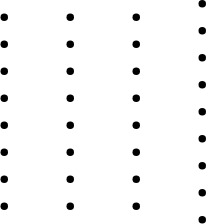<table>
<tr>
<td><br><ul><li></li><li></li><li></li><li></li><li></li><li></li><li></li><li></li></ul></td>
<td><br><ul><li></li><li></li><li></li><li></li><li></li><li></li><li></li><li></li></ul></td>
<td><br><ul><li></li><li></li><li></li><li></li><li></li><li></li><li></li><li></li></ul></td>
<td><br><ul><li></li><li></li><li></li><li></li><li></li><li></li><li></li><li></li><li></li></ul></td>
</tr>
</table>
